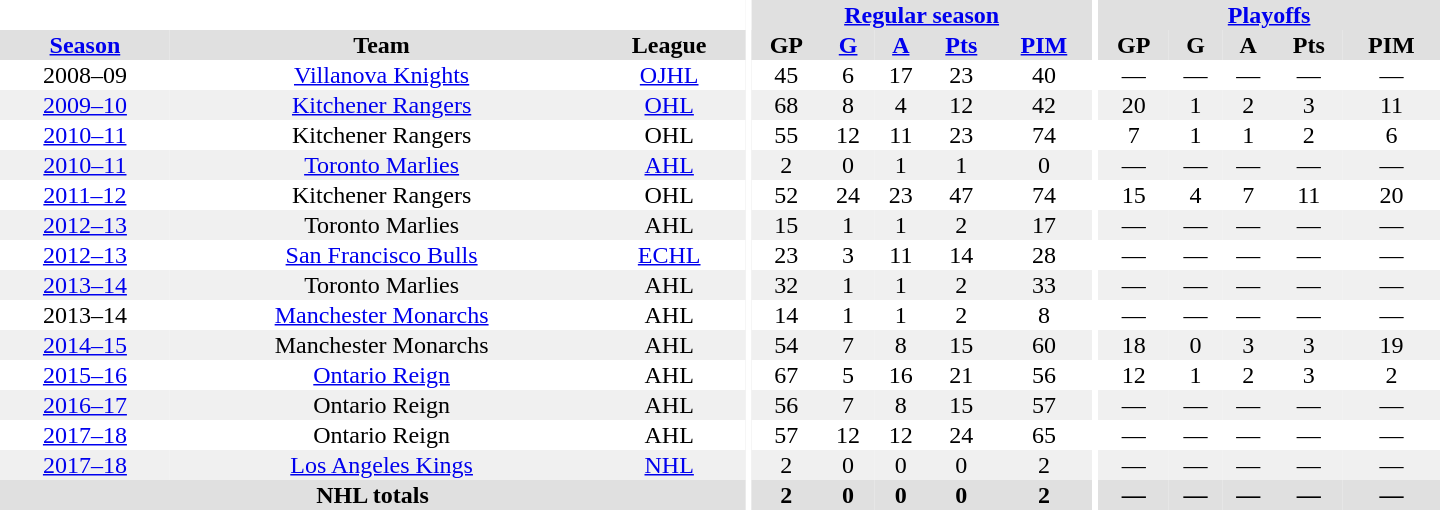<table border="0" cellpadding="1" cellspacing="0" style="text-align:center; width:60em">
<tr bgcolor="#e0e0e0">
<th colspan="3" bgcolor="#ffffff"></th>
<th rowspan="99" bgcolor="#ffffff"></th>
<th colspan="5"><a href='#'>Regular season</a></th>
<th rowspan="99" bgcolor="#ffffff"></th>
<th colspan="5"><a href='#'>Playoffs</a></th>
</tr>
<tr bgcolor="#e0e0e0">
<th><a href='#'>Season</a></th>
<th>Team</th>
<th>League</th>
<th>GP</th>
<th><a href='#'>G</a></th>
<th><a href='#'>A</a></th>
<th><a href='#'>Pts</a></th>
<th><a href='#'>PIM</a></th>
<th>GP</th>
<th>G</th>
<th>A</th>
<th>Pts</th>
<th>PIM</th>
</tr>
<tr>
<td>2008–09</td>
<td><a href='#'>Villanova Knights</a></td>
<td><a href='#'>OJHL</a></td>
<td>45</td>
<td>6</td>
<td>17</td>
<td>23</td>
<td>40</td>
<td>—</td>
<td>—</td>
<td>—</td>
<td>—</td>
<td>—</td>
</tr>
<tr bgcolor="#f0f0f0">
<td><a href='#'>2009–10</a></td>
<td><a href='#'>Kitchener Rangers</a></td>
<td><a href='#'>OHL</a></td>
<td>68</td>
<td>8</td>
<td>4</td>
<td>12</td>
<td>42</td>
<td>20</td>
<td>1</td>
<td>2</td>
<td>3</td>
<td>11</td>
</tr>
<tr>
<td><a href='#'>2010–11</a></td>
<td>Kitchener Rangers</td>
<td>OHL</td>
<td>55</td>
<td>12</td>
<td>11</td>
<td>23</td>
<td>74</td>
<td>7</td>
<td>1</td>
<td>1</td>
<td>2</td>
<td>6</td>
</tr>
<tr bgcolor="#f0f0f0">
<td><a href='#'>2010–11</a></td>
<td><a href='#'>Toronto Marlies</a></td>
<td><a href='#'>AHL</a></td>
<td>2</td>
<td>0</td>
<td>1</td>
<td>1</td>
<td>0</td>
<td>—</td>
<td>—</td>
<td>—</td>
<td>—</td>
<td>—</td>
</tr>
<tr>
<td><a href='#'>2011–12</a></td>
<td>Kitchener Rangers</td>
<td>OHL</td>
<td>52</td>
<td>24</td>
<td>23</td>
<td>47</td>
<td>74</td>
<td>15</td>
<td>4</td>
<td>7</td>
<td>11</td>
<td>20</td>
</tr>
<tr bgcolor="#f0f0f0">
<td><a href='#'>2012–13</a></td>
<td>Toronto Marlies</td>
<td>AHL</td>
<td>15</td>
<td>1</td>
<td>1</td>
<td>2</td>
<td>17</td>
<td>—</td>
<td>—</td>
<td>—</td>
<td>—</td>
<td>—</td>
</tr>
<tr>
<td><a href='#'>2012–13</a></td>
<td><a href='#'>San Francisco Bulls</a></td>
<td><a href='#'>ECHL</a></td>
<td>23</td>
<td>3</td>
<td>11</td>
<td>14</td>
<td>28</td>
<td>—</td>
<td>—</td>
<td>—</td>
<td>—</td>
<td>—</td>
</tr>
<tr bgcolor="#f0f0f0">
<td><a href='#'>2013–14</a></td>
<td>Toronto Marlies</td>
<td>AHL</td>
<td>32</td>
<td>1</td>
<td>1</td>
<td>2</td>
<td>33</td>
<td>—</td>
<td>—</td>
<td>—</td>
<td>—</td>
<td>—</td>
</tr>
<tr>
<td>2013–14</td>
<td><a href='#'>Manchester Monarchs</a></td>
<td>AHL</td>
<td>14</td>
<td>1</td>
<td>1</td>
<td>2</td>
<td>8</td>
<td>—</td>
<td>—</td>
<td>—</td>
<td>—</td>
<td>—</td>
</tr>
<tr bgcolor="#f0f0f0">
<td><a href='#'>2014–15</a></td>
<td>Manchester Monarchs</td>
<td>AHL</td>
<td>54</td>
<td>7</td>
<td>8</td>
<td>15</td>
<td>60</td>
<td>18</td>
<td>0</td>
<td>3</td>
<td>3</td>
<td>19</td>
</tr>
<tr>
<td><a href='#'>2015–16</a></td>
<td><a href='#'>Ontario Reign</a></td>
<td>AHL</td>
<td>67</td>
<td>5</td>
<td>16</td>
<td>21</td>
<td>56</td>
<td>12</td>
<td>1</td>
<td>2</td>
<td>3</td>
<td>2</td>
</tr>
<tr bgcolor="#f0f0f0">
<td><a href='#'>2016–17</a></td>
<td>Ontario Reign</td>
<td>AHL</td>
<td>56</td>
<td>7</td>
<td>8</td>
<td>15</td>
<td>57</td>
<td>—</td>
<td>—</td>
<td>—</td>
<td>—</td>
<td>—</td>
</tr>
<tr>
<td><a href='#'>2017–18</a></td>
<td>Ontario Reign</td>
<td>AHL</td>
<td>57</td>
<td>12</td>
<td>12</td>
<td>24</td>
<td>65</td>
<td>—</td>
<td>—</td>
<td>—</td>
<td>—</td>
<td>—</td>
</tr>
<tr bgcolor="#f0f0f0">
<td><a href='#'>2017–18</a></td>
<td><a href='#'>Los Angeles Kings</a></td>
<td><a href='#'>NHL</a></td>
<td>2</td>
<td>0</td>
<td>0</td>
<td>0</td>
<td>2</td>
<td>—</td>
<td>—</td>
<td>—</td>
<td>—</td>
<td>—</td>
</tr>
<tr bgcolor="#e0e0e0">
<th colspan="3">NHL totals</th>
<th>2</th>
<th>0</th>
<th>0</th>
<th>0</th>
<th>2</th>
<th>—</th>
<th>—</th>
<th>—</th>
<th>—</th>
<th>—</th>
</tr>
</table>
